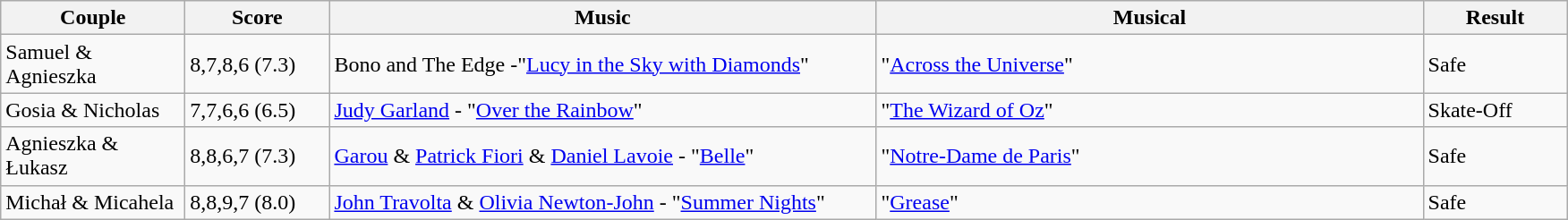<table class="wikitable">
<tr>
<th style="width:130px;">Couple</th>
<th style="width:100px;">Score</th>
<th style="width:400px;">Music</th>
<th style="width:400px;">Musical</th>
<th style="width:100px;">Result</th>
</tr>
<tr>
<td rowspan="1">Samuel & Agnieszka</td>
<td>8,7,8,6 (7.3)</td>
<td>Bono and The Edge -"<a href='#'>Lucy in the Sky with Diamonds</a>"</td>
<td>"<a href='#'>Across the Universe</a>"</td>
<td rowspan="1">Safe</td>
</tr>
<tr>
<td rowspan="1">Gosia & Nicholas</td>
<td>7,7,6,6 (6.5)</td>
<td><a href='#'>Judy Garland</a> - "<a href='#'>Over the Rainbow</a>"</td>
<td>"<a href='#'>The Wizard of Oz</a>"</td>
<td rowspan="1">Skate-Off</td>
</tr>
<tr>
<td rowspan="1">Agnieszka & Łukasz</td>
<td>8,8,6,7 (7.3)</td>
<td><a href='#'>Garou</a> & <a href='#'>Patrick Fiori</a> & <a href='#'>Daniel Lavoie</a> - "<a href='#'>Belle</a>"</td>
<td>"<a href='#'>Notre-Dame de Paris</a>"</td>
<td rowspan="1">Safe</td>
</tr>
<tr>
<td rowspan="1">Michał & Micahela</td>
<td>8,8,9,7 (8.0)</td>
<td><a href='#'>John Travolta</a> & <a href='#'>Olivia Newton-John</a> - "<a href='#'>Summer Nights</a>"</td>
<td>"<a href='#'>Grease</a>"</td>
<td rowspan="1">Safe</td>
</tr>
</table>
